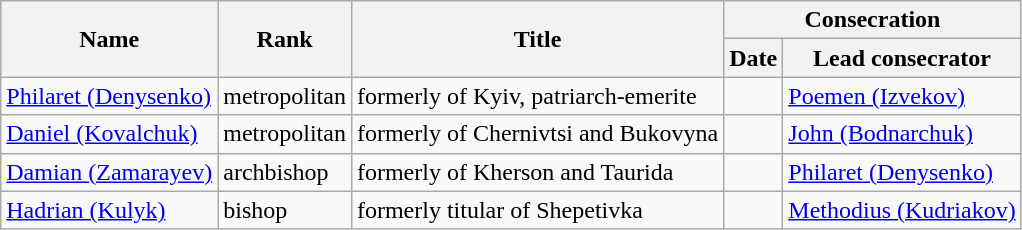<table class="wikitable sortable">
<tr>
<th rowspan="2">Name</th>
<th rowspan="2">Rank</th>
<th rowspan="2">Title</th>
<th colspan="2">Consecration</th>
</tr>
<tr>
<th>Date</th>
<th>Lead consecrator</th>
</tr>
<tr>
<td><a href='#'>Philaret (Denysenko)</a></td>
<td data-sort-value="1">metropolitan</td>
<td>formerly of Kyiv, patriarch-emerite</td>
<td></td>
<td><a href='#'>Poemen (Izvekov)</a></td>
</tr>
<tr>
<td><a href='#'>Daniel (Kovalchuk)</a></td>
<td data-sort-value="1">metropolitan</td>
<td>formerly of Chernivtsi and Bukovyna</td>
<td></td>
<td><a href='#'>John (Bodnarchuk)</a></td>
</tr>
<tr>
<td><a href='#'>Damian (Zamarayev)</a></td>
<td data-sort-value="2">archbishop</td>
<td>formerly of Kherson and Taurida</td>
<td></td>
<td><a href='#'>Philaret (Denysenko)</a></td>
</tr>
<tr>
<td><a href='#'>Hadrian (Kulyk)</a></td>
<td data-sort-value="3">bishop</td>
<td>formerly titular of Shepetivka</td>
<td></td>
<td><a href='#'>Methodius (Kudriakov)</a></td>
</tr>
</table>
